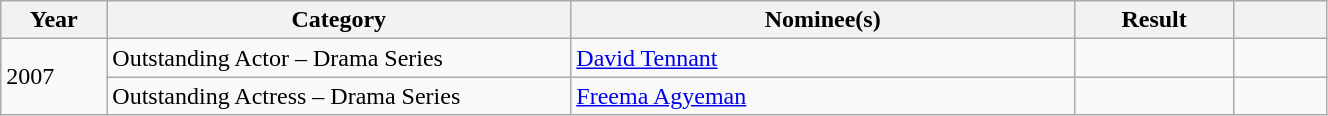<table class="wikitable" style="width:70%">
<tr>
<th style="width:8%">Year</th>
<th style="width:35%">Category</th>
<th style="width:38%">Nominee(s)</th>
<th style="width:12%">Result</th>
<th style="width:7%"></th>
</tr>
<tr>
<td rowspan="2">2007</td>
<td>Outstanding Actor – Drama Series</td>
<td><a href='#'>David Tennant</a></td>
<td></td>
<td></td>
</tr>
<tr>
<td>Outstanding Actress – Drama Series</td>
<td><a href='#'>Freema Agyeman</a></td>
<td></td>
<td></td>
</tr>
</table>
